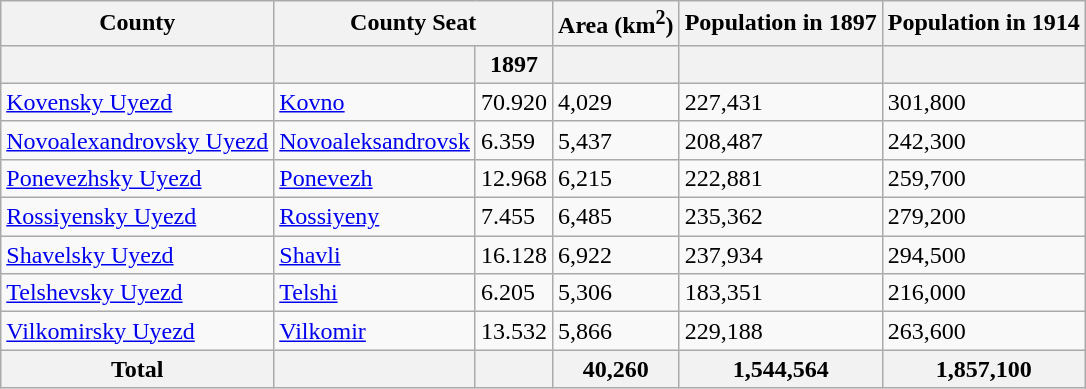<table class=wikitable>
<tr>
<th>County</th>
<th colspan="2">County Seat</th>
<th>Area (km<sup>2</sup>)</th>
<th>Population in 1897</th>
<th>Population in 1914</th>
</tr>
<tr>
<th></th>
<th></th>
<th>1897</th>
<th></th>
<th></th>
<th></th>
</tr>
<tr>
<td><a href='#'>Kovensky Uyezd</a></td>
<td><a href='#'>Kovno</a></td>
<td>70.920</td>
<td>4,029</td>
<td>227,431</td>
<td>301,800</td>
</tr>
<tr>
<td><a href='#'>Novoalexandrovsky Uyezd</a></td>
<td><a href='#'>Novoaleksandrovsk</a></td>
<td>6.359</td>
<td>5,437</td>
<td>208,487</td>
<td>242,300</td>
</tr>
<tr>
<td><a href='#'>Ponevezhsky Uyezd</a></td>
<td><a href='#'>Ponevezh</a></td>
<td>12.968</td>
<td>6,215</td>
<td>222,881</td>
<td>259,700</td>
</tr>
<tr>
<td><a href='#'>Rossiyensky Uyezd</a></td>
<td><a href='#'>Rossiyeny</a></td>
<td>7.455</td>
<td>6,485</td>
<td>235,362</td>
<td>279,200</td>
</tr>
<tr>
<td><a href='#'>Shavelsky Uyezd</a></td>
<td><a href='#'>Shavli</a></td>
<td>16.128</td>
<td>6,922</td>
<td>237,934</td>
<td>294,500</td>
</tr>
<tr>
<td><a href='#'>Telshevsky Uyezd</a></td>
<td><a href='#'>Telshi</a></td>
<td>6.205</td>
<td>5,306</td>
<td>183,351</td>
<td>216,000</td>
</tr>
<tr>
<td><a href='#'>Vilkomirsky Uyezd</a></td>
<td><a href='#'>Vilkomir</a></td>
<td>13.532</td>
<td>5,866</td>
<td>229,188</td>
<td>263,600</td>
</tr>
<tr>
<th>Total</th>
<th></th>
<th></th>
<th>40,260</th>
<th>1,544,564</th>
<th>1,857,100</th>
</tr>
</table>
